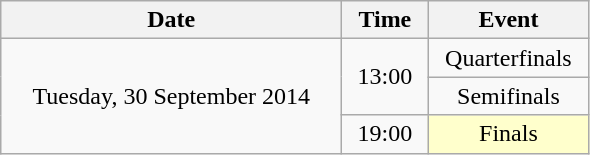<table class = "wikitable" style="text-align:center;">
<tr>
<th width=220>Date</th>
<th width=50>Time</th>
<th width=100>Event</th>
</tr>
<tr>
<td rowspan=3>Tuesday, 30 September 2014</td>
<td rowspan=2>13:00</td>
<td>Quarterfinals</td>
</tr>
<tr>
<td>Semifinals</td>
</tr>
<tr>
<td>19:00</td>
<td bgcolor=ffffcc>Finals</td>
</tr>
</table>
